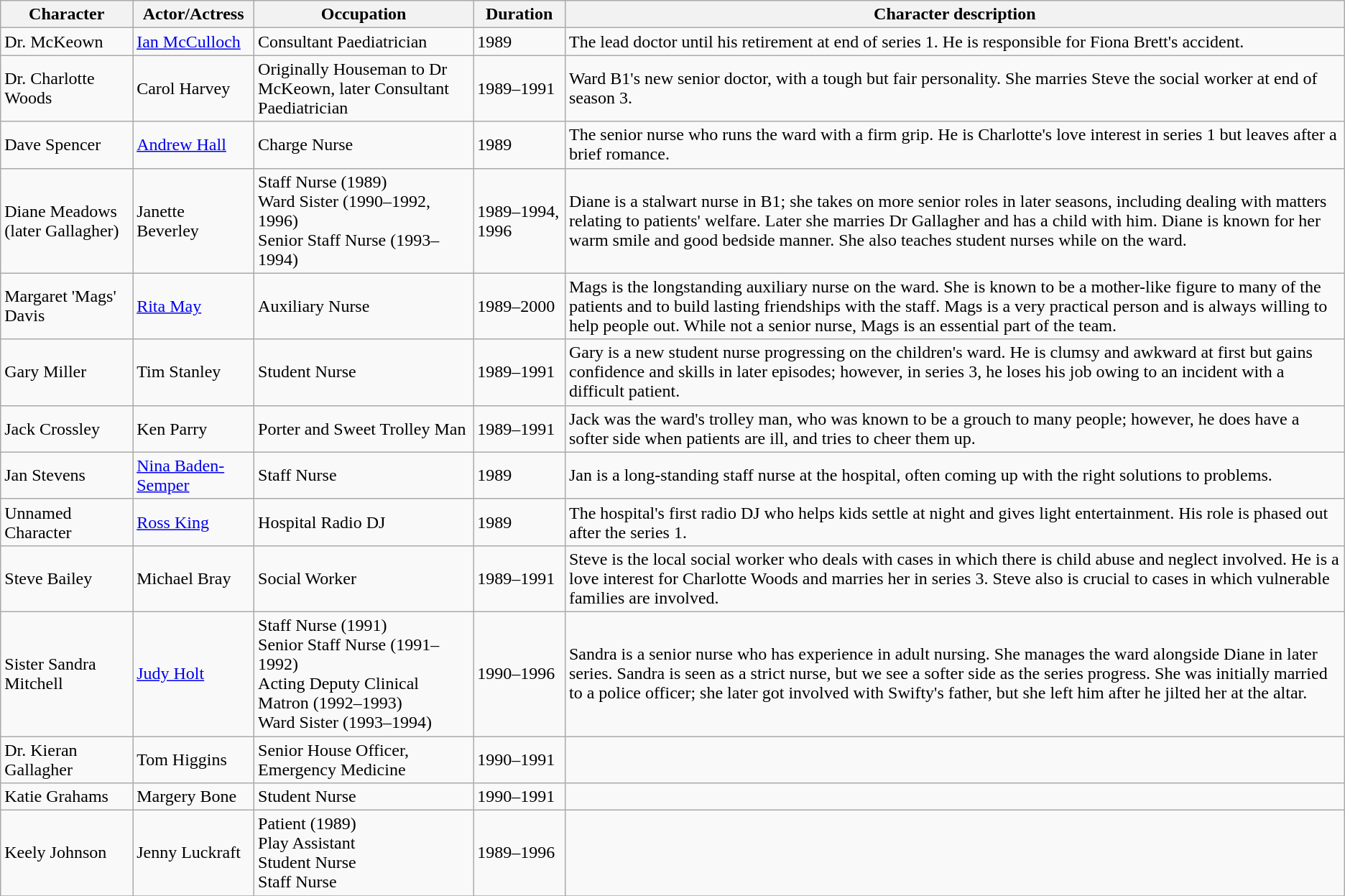<table class="wikitable">
<tr>
<th>Character</th>
<th>Actor/Actress</th>
<th>Occupation</th>
<th>Duration</th>
<th>Character description</th>
</tr>
<tr>
<td>Dr. McKeown</td>
<td><a href='#'>Ian McCulloch</a></td>
<td>Consultant Paediatrician</td>
<td>1989</td>
<td>The lead doctor until his retirement at end of series 1. He is responsible for Fiona Brett's accident.</td>
</tr>
<tr>
<td>Dr. Charlotte Woods</td>
<td>Carol Harvey</td>
<td>Originally Houseman to Dr McKeown, later Consultant Paediatrician</td>
<td>1989–1991</td>
<td>Ward B1's new senior doctor, with a tough but fair personality. She marries Steve the social worker at end of season 3.</td>
</tr>
<tr>
<td>Dave Spencer</td>
<td><a href='#'>Andrew Hall</a></td>
<td>Charge Nurse</td>
<td>1989</td>
<td>The senior nurse who runs the ward with a firm grip. He is Charlotte's love interest in series 1 but leaves after a brief romance.</td>
</tr>
<tr>
<td>Diane Meadows (later Gallagher)</td>
<td>Janette Beverley</td>
<td>Staff Nurse (1989)<br>Ward Sister (1990–1992, 1996)<br>Senior Staff Nurse (1993–1994)</td>
<td>1989–1994, 1996</td>
<td>Diane is a stalwart nurse in B1; she takes on more senior roles in later seasons, including dealing with matters relating to patients' welfare. Later she marries Dr Gallagher and has a child with him. Diane is known for her warm smile and good bedside manner. She also teaches student nurses while on the ward.</td>
</tr>
<tr>
<td>Margaret 'Mags' Davis</td>
<td><a href='#'>Rita May</a></td>
<td>Auxiliary Nurse</td>
<td>1989–2000</td>
<td>Mags is the longstanding auxiliary nurse on the ward. She is known to be a mother-like figure to many of the patients and to build lasting friendships with the staff. Mags is a very practical person and is always willing to help people out. While not a senior nurse, Mags is an essential part of the team.</td>
</tr>
<tr>
<td>Gary Miller</td>
<td>Tim Stanley</td>
<td>Student Nurse</td>
<td>1989–1991</td>
<td>Gary is a new student nurse progressing on the children's ward. He is clumsy and awkward at first but gains confidence and skills in later episodes; however, in series 3, he loses his job owing to an incident with a difficult patient.</td>
</tr>
<tr>
<td>Jack Crossley</td>
<td>Ken Parry</td>
<td>Porter and Sweet Trolley Man</td>
<td>1989–1991</td>
<td>Jack was the ward's trolley man, who was known to be a grouch to many people; however, he does have a softer side when patients are ill, and tries to cheer them up.</td>
</tr>
<tr>
<td>Jan Stevens</td>
<td><a href='#'>Nina Baden-Semper</a></td>
<td>Staff Nurse</td>
<td>1989</td>
<td>Jan is a long-standing staff nurse at the hospital, often coming up with the right solutions to problems.</td>
</tr>
<tr>
<td>Unnamed Character</td>
<td><a href='#'>Ross King</a></td>
<td>Hospital Radio DJ</td>
<td>1989</td>
<td>The hospital's first radio DJ who helps kids settle at night and gives light entertainment. His role is phased out after the series 1.</td>
</tr>
<tr>
<td>Steve Bailey</td>
<td>Michael Bray</td>
<td>Social Worker</td>
<td>1989–1991</td>
<td>Steve is the local social worker who deals with cases in which there is child abuse and neglect involved. He is a love interest for Charlotte Woods and marries her in series 3. Steve also is crucial to cases in which vulnerable families are involved.</td>
</tr>
<tr>
<td>Sister Sandra Mitchell</td>
<td><a href='#'>Judy Holt</a></td>
<td>Staff Nurse (1991)<br>Senior Staff Nurse (1991–1992)<br>Acting Deputy Clinical Matron (1992–1993)<br>Ward Sister (1993–1994)</td>
<td>1990–1996</td>
<td>Sandra is a senior nurse who has experience in adult nursing. She manages the ward alongside Diane in later series. Sandra is seen as a strict nurse, but we see a softer side as the series progress. She was initially married to a police officer; she later got involved with Swifty's father, but she left him after he jilted her at the altar.</td>
</tr>
<tr>
<td>Dr. Kieran Gallagher</td>
<td>Tom Higgins</td>
<td>Senior House Officer, Emergency Medicine</td>
<td>1990–1991</td>
<td></td>
</tr>
<tr>
<td>Katie Grahams</td>
<td>Margery Bone</td>
<td>Student Nurse</td>
<td>1990–1991</td>
<td></td>
</tr>
<tr>
<td>Keely Johnson</td>
<td>Jenny Luckraft</td>
<td>Patient (1989)<br>Play Assistant<br>Student Nurse<br>Staff Nurse</td>
<td>1989–1996</td>
<td></td>
</tr>
<tr>
</tr>
</table>
